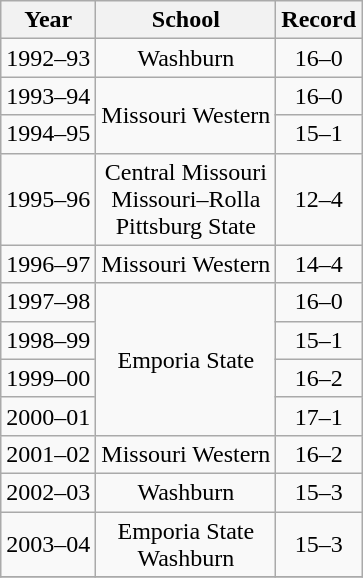<table class="wikitable" style="text-align:center">
<tr>
<th>Year</th>
<th>School</th>
<th>Record</th>
</tr>
<tr>
<td>1992–93</td>
<td>Washburn</td>
<td>16–0</td>
</tr>
<tr>
<td>1993–94</td>
<td rowspan=2>Missouri Western</td>
<td>16–0</td>
</tr>
<tr>
<td>1994–95</td>
<td>15–1</td>
</tr>
<tr>
<td>1995–96</td>
<td>Central Missouri<br>Missouri–Rolla<br>Pittsburg State</td>
<td>12–4</td>
</tr>
<tr>
<td>1996–97</td>
<td>Missouri Western</td>
<td>14–4</td>
</tr>
<tr>
<td>1997–98</td>
<td rowspan=4>Emporia State</td>
<td>16–0</td>
</tr>
<tr>
<td>1998–99</td>
<td>15–1</td>
</tr>
<tr>
<td>1999–00</td>
<td>16–2</td>
</tr>
<tr>
<td>2000–01</td>
<td>17–1</td>
</tr>
<tr>
<td>2001–02</td>
<td>Missouri Western</td>
<td>16–2</td>
</tr>
<tr>
<td>2002–03</td>
<td>Washburn</td>
<td>15–3</td>
</tr>
<tr>
<td>2003–04</td>
<td>Emporia State<br>Washburn</td>
<td>15–3</td>
</tr>
<tr>
</tr>
</table>
